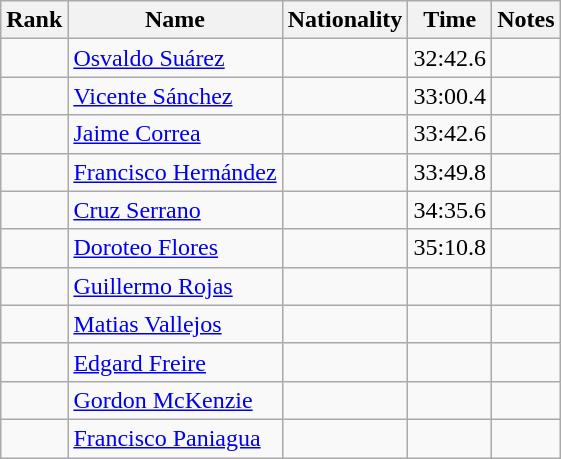<table class="wikitable sortable" style="text-align:center">
<tr>
<th>Rank</th>
<th>Name</th>
<th>Nationality</th>
<th>Time</th>
<th>Notes</th>
</tr>
<tr>
<td></td>
<td align=left><a href='#'>Osvaldo Suárez</a></td>
<td align=left></td>
<td>32:42.6</td>
<td></td>
</tr>
<tr>
<td></td>
<td align=left><a href='#'>Vicente Sánchez</a></td>
<td align=left></td>
<td>33:00.4</td>
<td></td>
</tr>
<tr>
<td></td>
<td align=left><a href='#'>Jaime Correa</a></td>
<td align=left></td>
<td>33:42.6</td>
<td></td>
</tr>
<tr>
<td></td>
<td align=left><a href='#'>Francisco Hernández</a></td>
<td align=left></td>
<td>33:49.8</td>
<td></td>
</tr>
<tr>
<td></td>
<td align=left><a href='#'>Cruz Serrano</a></td>
<td align=left></td>
<td>34:35.6</td>
<td></td>
</tr>
<tr>
<td></td>
<td align=left><a href='#'>Doroteo Flores</a></td>
<td align=left></td>
<td>35:10.8</td>
<td></td>
</tr>
<tr>
<td></td>
<td align=left><a href='#'>Guillermo Rojas</a></td>
<td align=left></td>
<td></td>
<td></td>
</tr>
<tr>
<td></td>
<td align=left><a href='#'>Matias Vallejos</a></td>
<td align=left></td>
<td></td>
<td></td>
</tr>
<tr>
<td></td>
<td align=left><a href='#'>Edgard Freire</a></td>
<td align=left></td>
<td></td>
<td></td>
</tr>
<tr>
<td></td>
<td align=left><a href='#'>Gordon McKenzie</a></td>
<td align=left></td>
<td></td>
<td></td>
</tr>
<tr>
<td></td>
<td align=left><a href='#'>Francisco Paniagua</a></td>
<td align=left></td>
<td></td>
<td></td>
</tr>
</table>
